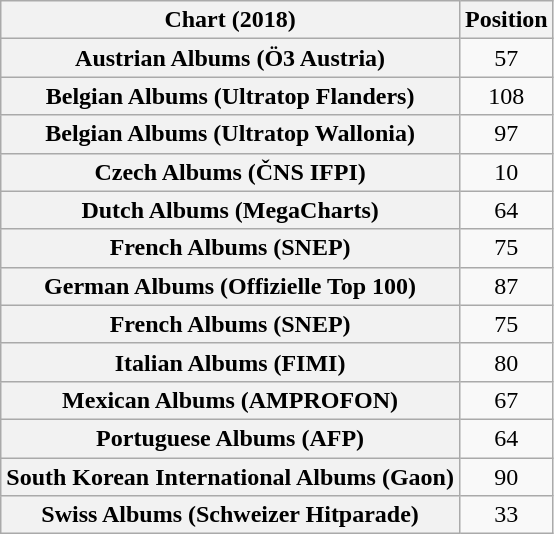<table class="wikitable sortable plainrowheaders" style="text-align:center">
<tr>
<th scope="col">Chart (2018)</th>
<th scope="col">Position</th>
</tr>
<tr>
<th scope="row">Austrian Albums (Ö3 Austria)</th>
<td>57</td>
</tr>
<tr>
<th scope="row">Belgian Albums (Ultratop Flanders)</th>
<td>108</td>
</tr>
<tr>
<th scope="row">Belgian Albums (Ultratop Wallonia)</th>
<td>97</td>
</tr>
<tr>
<th scope="row">Czech Albums (ČNS IFPI)</th>
<td>10</td>
</tr>
<tr>
<th scope="row">Dutch Albums (MegaCharts)</th>
<td>64</td>
</tr>
<tr>
<th scope="row">French Albums (SNEP)</th>
<td>75</td>
</tr>
<tr>
<th scope="row">German Albums (Offizielle Top 100)</th>
<td>87</td>
</tr>
<tr>
<th scope="row">French Albums (SNEP)</th>
<td>75</td>
</tr>
<tr>
<th scope="row">Italian Albums (FIMI)</th>
<td>80</td>
</tr>
<tr>
<th scope="row">Mexican Albums (AMPROFON)</th>
<td>67</td>
</tr>
<tr>
<th scope="row">Portuguese Albums (AFP)</th>
<td>64</td>
</tr>
<tr>
<th scope="row">South Korean International Albums (Gaon)</th>
<td>90</td>
</tr>
<tr>
<th scope="row">Swiss Albums (Schweizer Hitparade)</th>
<td>33</td>
</tr>
</table>
